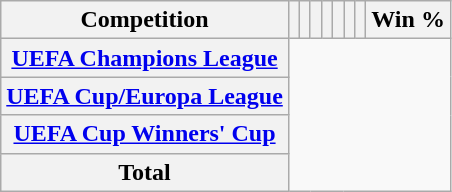<table class="wikitable sortable plainrowheaders" style="text-align:center">
<tr>
<th scope="col">Competition</th>
<th scope="col"></th>
<th scope="col"></th>
<th scope="col"></th>
<th scope="col"></th>
<th scope="col"></th>
<th scope="col"></th>
<th scope="col"></th>
<th scope="col">Win %</th>
</tr>
<tr>
<th scope="row" align=left><a href='#'>UEFA Champions League</a><br></th>
</tr>
<tr>
<th scope="row" align=left><a href='#'>UEFA Cup/Europa League</a><br></th>
</tr>
<tr>
<th scope="row" align=left><a href='#'>UEFA Cup Winners' Cup</a><br></th>
</tr>
<tr>
<th>Total<br></th>
</tr>
</table>
